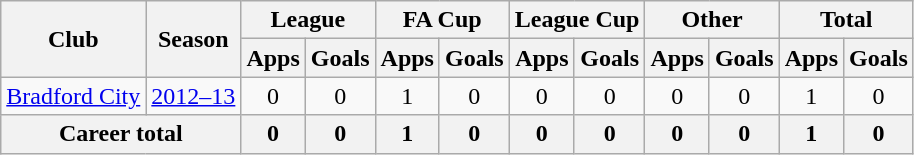<table class="wikitable" style="text-align: center;">
<tr>
<th rowspan="2">Club</th>
<th rowspan="2">Season</th>
<th colspan="2">League</th>
<th colspan="2">FA Cup</th>
<th colspan="2">League Cup</th>
<th colspan="2">Other</th>
<th colspan="2">Total</th>
</tr>
<tr>
<th>Apps</th>
<th>Goals</th>
<th>Apps</th>
<th>Goals</th>
<th>Apps</th>
<th>Goals</th>
<th>Apps</th>
<th>Goals</th>
<th>Apps</th>
<th>Goals</th>
</tr>
<tr>
<td rowspan="1" valign="center"><a href='#'>Bradford City</a></td>
<td><a href='#'>2012–13</a></td>
<td>0</td>
<td>0</td>
<td>1</td>
<td>0</td>
<td>0</td>
<td>0</td>
<td>0</td>
<td>0</td>
<td>1</td>
<td>0</td>
</tr>
<tr>
<th colspan="2">Career total</th>
<th>0</th>
<th>0</th>
<th>1</th>
<th>0</th>
<th>0</th>
<th>0</th>
<th>0</th>
<th>0</th>
<th>1</th>
<th>0</th>
</tr>
</table>
